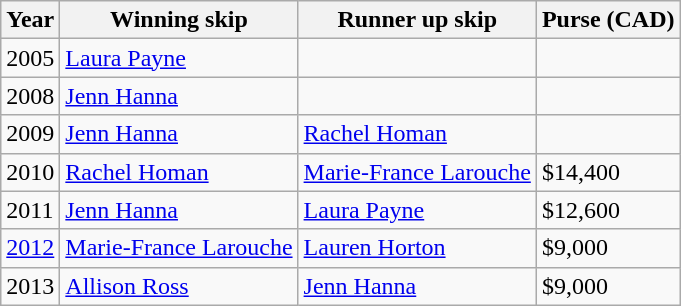<table class="wikitable">
<tr>
<th>Year</th>
<th>Winning skip</th>
<th>Runner up skip</th>
<th>Purse (CAD)</th>
</tr>
<tr>
<td>2005</td>
<td> <a href='#'>Laura Payne</a></td>
<td></td>
<td></td>
</tr>
<tr>
<td>2008</td>
<td> <a href='#'>Jenn Hanna</a></td>
<td></td>
<td></td>
</tr>
<tr>
<td>2009</td>
<td> <a href='#'>Jenn Hanna</a></td>
<td> <a href='#'>Rachel Homan</a></td>
<td></td>
</tr>
<tr>
<td>2010</td>
<td> <a href='#'>Rachel Homan</a></td>
<td> <a href='#'>Marie-France Larouche</a></td>
<td>$14,400</td>
</tr>
<tr>
<td>2011</td>
<td> <a href='#'>Jenn Hanna</a></td>
<td> <a href='#'>Laura Payne</a></td>
<td>$12,600</td>
</tr>
<tr>
<td><a href='#'>2012</a></td>
<td> <a href='#'>Marie-France Larouche</a></td>
<td> <a href='#'>Lauren Horton</a></td>
<td>$9,000</td>
</tr>
<tr>
<td>2013</td>
<td> <a href='#'>Allison Ross</a></td>
<td> <a href='#'>Jenn Hanna</a></td>
<td>$9,000</td>
</tr>
</table>
